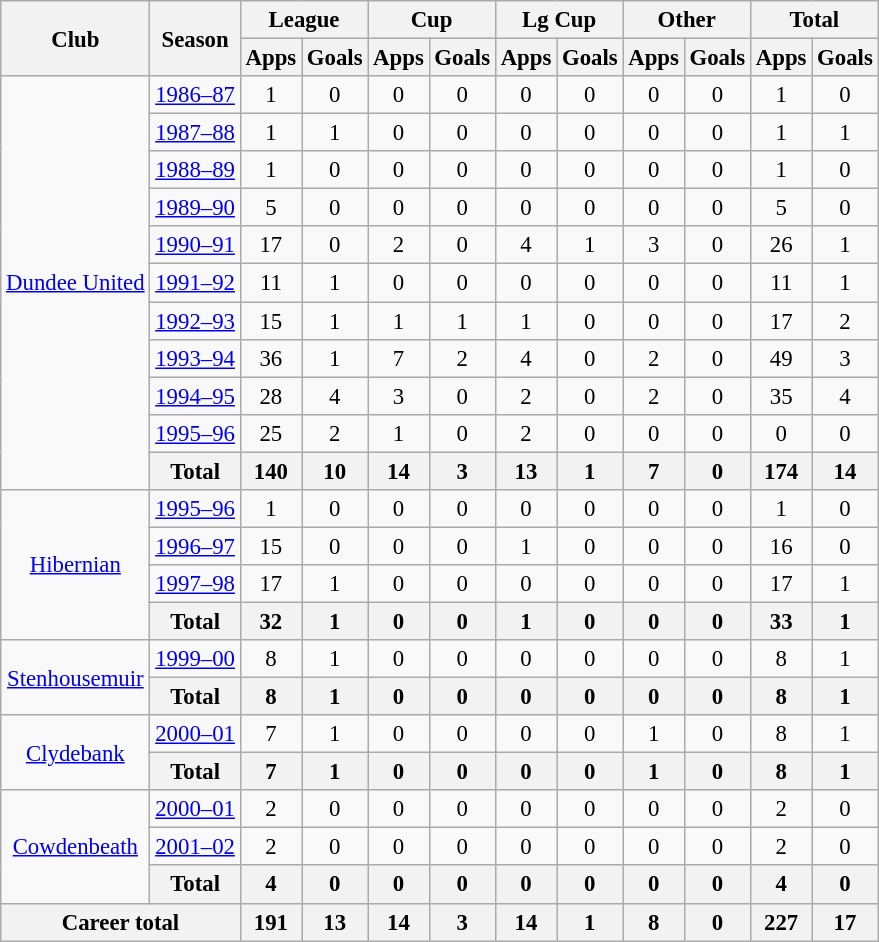<table class="wikitable" style="font-size:95%; text-align:center">
<tr>
<th rowspan="2">Club</th>
<th rowspan="2">Season</th>
<th colspan="2">League</th>
<th colspan="2">Cup</th>
<th colspan="2">Lg Cup</th>
<th colspan="2">Other</th>
<th colspan="2">Total</th>
</tr>
<tr>
<th>Apps</th>
<th>Goals</th>
<th>Apps</th>
<th>Goals</th>
<th>Apps</th>
<th>Goals</th>
<th>Apps</th>
<th>Goals</th>
<th>Apps</th>
<th>Goals</th>
</tr>
<tr>
<td rowspan="11"><a href='#'>Dundee United</a></td>
<td><a href='#'>1986–87</a></td>
<td>1</td>
<td>0</td>
<td>0</td>
<td>0</td>
<td>0</td>
<td>0</td>
<td>0</td>
<td>0</td>
<td>1</td>
<td>0</td>
</tr>
<tr>
<td><a href='#'>1987–88</a></td>
<td>1</td>
<td>1</td>
<td>0</td>
<td>0</td>
<td>0</td>
<td>0</td>
<td>0</td>
<td>0</td>
<td>1</td>
<td>1</td>
</tr>
<tr>
<td><a href='#'>1988–89</a></td>
<td>1</td>
<td>0</td>
<td>0</td>
<td>0</td>
<td>0</td>
<td>0</td>
<td>0</td>
<td>0</td>
<td>1</td>
<td>0</td>
</tr>
<tr>
<td><a href='#'>1989–90</a></td>
<td>5</td>
<td>0</td>
<td>0</td>
<td>0</td>
<td>0</td>
<td>0</td>
<td>0</td>
<td>0</td>
<td>5</td>
<td>0</td>
</tr>
<tr>
<td><a href='#'>1990–91</a></td>
<td>17</td>
<td>0</td>
<td>2</td>
<td>0</td>
<td>4</td>
<td>1</td>
<td>3</td>
<td>0</td>
<td>26</td>
<td>1</td>
</tr>
<tr>
<td><a href='#'>1991–92</a></td>
<td>11</td>
<td>1</td>
<td>0</td>
<td>0</td>
<td>0</td>
<td>0</td>
<td>0</td>
<td>0</td>
<td>11</td>
<td>1</td>
</tr>
<tr>
<td><a href='#'>1992–93</a></td>
<td>15</td>
<td>1</td>
<td>1</td>
<td>1</td>
<td>1</td>
<td>0</td>
<td>0</td>
<td>0</td>
<td>17</td>
<td>2</td>
</tr>
<tr>
<td><a href='#'>1993–94</a></td>
<td>36</td>
<td>1</td>
<td>7</td>
<td>2</td>
<td>4</td>
<td>0</td>
<td>2</td>
<td>0</td>
<td>49</td>
<td>3</td>
</tr>
<tr>
<td><a href='#'>1994–95</a></td>
<td>28</td>
<td>4</td>
<td>3</td>
<td>0</td>
<td>2</td>
<td>0</td>
<td>2</td>
<td>0</td>
<td>35</td>
<td>4</td>
</tr>
<tr>
<td><a href='#'>1995–96</a></td>
<td>25</td>
<td>2</td>
<td>1</td>
<td>0</td>
<td>2</td>
<td>0</td>
<td>0</td>
<td>0</td>
<td>0</td>
<td>0</td>
</tr>
<tr>
<th>Total</th>
<th>140</th>
<th>10</th>
<th>14</th>
<th>3</th>
<th>13</th>
<th>1</th>
<th>7</th>
<th>0</th>
<th>174</th>
<th>14</th>
</tr>
<tr>
<td rowspan="4"><a href='#'>Hibernian</a></td>
<td><a href='#'>1995–96</a></td>
<td>1</td>
<td>0</td>
<td>0</td>
<td>0</td>
<td>0</td>
<td>0</td>
<td>0</td>
<td>0</td>
<td>1</td>
<td>0</td>
</tr>
<tr>
<td><a href='#'>1996–97</a></td>
<td>15</td>
<td>0</td>
<td>0</td>
<td>0</td>
<td>1</td>
<td>0</td>
<td>0</td>
<td>0</td>
<td>16</td>
<td>0</td>
</tr>
<tr>
<td><a href='#'>1997–98</a></td>
<td>17</td>
<td>1</td>
<td>0</td>
<td>0</td>
<td>0</td>
<td>0</td>
<td>0</td>
<td>0</td>
<td>17</td>
<td>1</td>
</tr>
<tr>
<th>Total</th>
<th>32</th>
<th>1</th>
<th>0</th>
<th>0</th>
<th>1</th>
<th>0</th>
<th>0</th>
<th>0</th>
<th>33</th>
<th>1</th>
</tr>
<tr>
<td rowspan="2"><a href='#'>Stenhousemuir</a></td>
<td><a href='#'>1999–00</a></td>
<td>8</td>
<td>1</td>
<td>0</td>
<td>0</td>
<td>0</td>
<td>0</td>
<td>0</td>
<td>0</td>
<td>8</td>
<td>1</td>
</tr>
<tr>
<th>Total</th>
<th>8</th>
<th>1</th>
<th>0</th>
<th>0</th>
<th>0</th>
<th>0</th>
<th>0</th>
<th>0</th>
<th>8</th>
<th>1</th>
</tr>
<tr>
<td rowspan="2"><a href='#'>Clydebank</a></td>
<td><a href='#'>2000–01</a></td>
<td>7</td>
<td>1</td>
<td>0</td>
<td>0</td>
<td>0</td>
<td>0</td>
<td>1</td>
<td>0</td>
<td>8</td>
<td>1</td>
</tr>
<tr>
<th>Total</th>
<th>7</th>
<th>1</th>
<th>0</th>
<th>0</th>
<th>0</th>
<th>0</th>
<th>1</th>
<th>0</th>
<th>8</th>
<th>1</th>
</tr>
<tr>
<td rowspan="3"><a href='#'>Cowdenbeath</a></td>
<td><a href='#'>2000–01</a></td>
<td>2</td>
<td>0</td>
<td>0</td>
<td>0</td>
<td>0</td>
<td>0</td>
<td>0</td>
<td>0</td>
<td>2</td>
<td>0</td>
</tr>
<tr>
<td><a href='#'>2001–02</a></td>
<td>2</td>
<td>0</td>
<td>0</td>
<td>0</td>
<td>0</td>
<td>0</td>
<td>0</td>
<td>0</td>
<td>2</td>
<td>0</td>
</tr>
<tr>
<th>Total</th>
<th>4</th>
<th>0</th>
<th>0</th>
<th>0</th>
<th>0</th>
<th>0</th>
<th>0</th>
<th>0</th>
<th>4</th>
<th>0</th>
</tr>
<tr>
<th colspan="2">Career total</th>
<th>191</th>
<th>13</th>
<th>14</th>
<th>3</th>
<th>14</th>
<th>1</th>
<th>8</th>
<th>0</th>
<th>227</th>
<th>17</th>
</tr>
</table>
